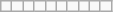<table class="wikitable letters-lo letters-violet">
<tr>
<td></td>
<td></td>
<td></td>
<td></td>
<td></td>
<td></td>
<td></td>
<td></td>
<td></td>
<td></td>
</tr>
</table>
